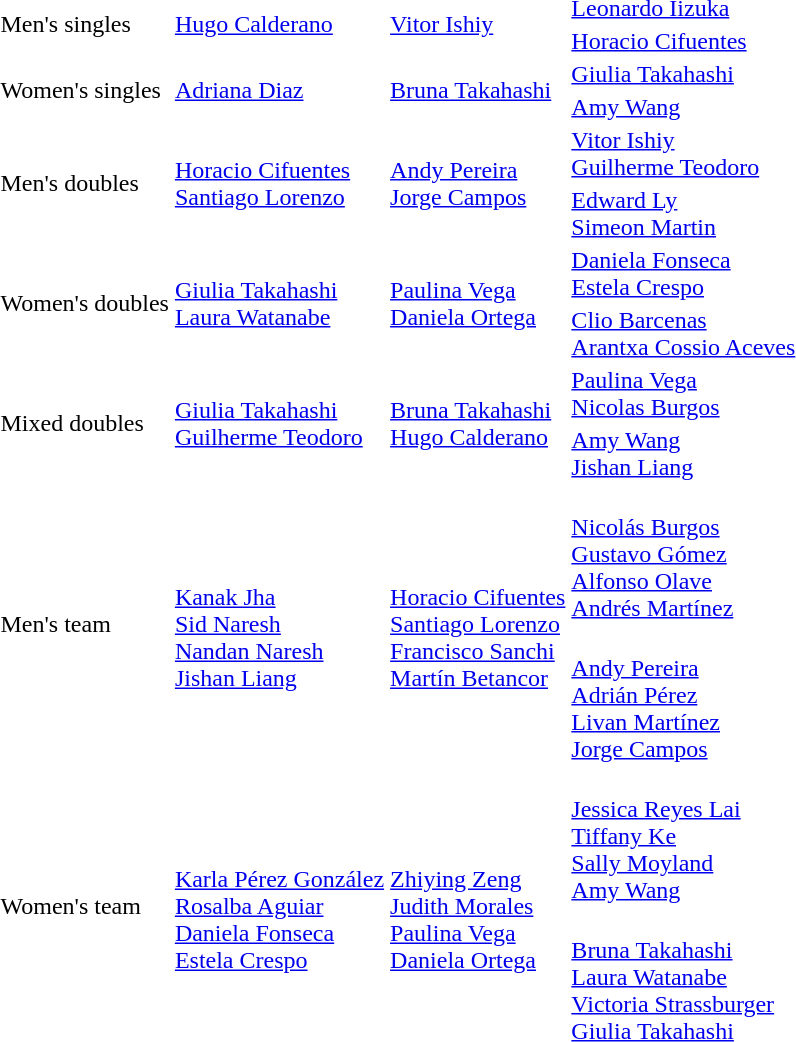<table>
<tr>
<td rowspan=2>Men's singles</td>
<td rowspan=2> <a href='#'>Hugo Calderano</a></td>
<td rowspan=2> <a href='#'>Vitor Ishiy</a></td>
<td> <a href='#'>Leonardo Iizuka</a></td>
</tr>
<tr>
<td> <a href='#'>Horacio Cifuentes</a></td>
</tr>
<tr>
<td rowspan=2>Women's singles</td>
<td rowspan=2> <a href='#'>Adriana Diaz</a></td>
<td rowspan=2> <a href='#'>Bruna Takahashi</a></td>
<td> <a href='#'>Giulia Takahashi</a></td>
</tr>
<tr>
<td> <a href='#'>Amy Wang</a></td>
</tr>
<tr>
<td rowspan=2>Men's doubles</td>
<td rowspan=2> <a href='#'>Horacio Cifuentes</a><br> <a href='#'>Santiago Lorenzo</a></td>
<td rowspan=2> <a href='#'>Andy Pereira</a><br> <a href='#'>Jorge Campos</a></td>
<td> <a href='#'>Vitor Ishiy</a><br> <a href='#'>Guilherme Teodoro</a></td>
</tr>
<tr>
<td> <a href='#'>Edward Ly</a><br> <a href='#'>Simeon Martin</a></td>
</tr>
<tr>
<td rowspan=2>Women's doubles</td>
<td rowspan=2> <a href='#'>Giulia Takahashi</a><br> <a href='#'>Laura Watanabe</a></td>
<td rowspan=2> <a href='#'>Paulina Vega</a><br> <a href='#'>Daniela Ortega</a></td>
<td> <a href='#'>Daniela Fonseca</a><br> <a href='#'>Estela Crespo</a></td>
</tr>
<tr>
<td> <a href='#'>Clio Barcenas</a><br> <a href='#'>Arantxa Cossio Aceves</a></td>
</tr>
<tr>
<td rowspan=2>Mixed doubles</td>
<td rowspan=2> <a href='#'>Giulia Takahashi</a> <br> <a href='#'>Guilherme Teodoro</a></td>
<td rowspan=2> <a href='#'>Bruna Takahashi</a> <br> <a href='#'>Hugo Calderano</a></td>
<td> <a href='#'>Paulina Vega</a><br> <a href='#'>Nicolas Burgos</a></td>
</tr>
<tr>
<td> <a href='#'>Amy Wang</a><br> <a href='#'>Jishan Liang</a></td>
</tr>
<tr>
<td rowspan=2>Men's team</td>
<td rowspan=2><br><a href='#'>Kanak Jha</a><br><a href='#'>Sid Naresh</a><br><a href='#'>Nandan Naresh</a><br><a href='#'>Jishan Liang</a></td>
<td rowspan=2><br><a href='#'>Horacio Cifuentes</a><br><a href='#'>Santiago Lorenzo</a><br><a href='#'>Francisco Sanchi</a><br><a href='#'>Martín Betancor</a></td>
<td><br><a href='#'>Nicolás Burgos</a><br><a href='#'>Gustavo Gómez</a><br><a href='#'>Alfonso Olave</a><br><a href='#'>Andrés Martínez</a></td>
</tr>
<tr>
<td><br><a href='#'>Andy Pereira</a><br><a href='#'>Adrián Pérez</a><br><a href='#'>Livan Martínez</a><br><a href='#'>Jorge Campos</a></td>
</tr>
<tr>
<td rowspan=2>Women's team</td>
<td rowspan=2><br><a href='#'>Karla Pérez González</a><br><a href='#'>Rosalba Aguiar</a><br><a href='#'>Daniela Fonseca</a><br><a href='#'>Estela Crespo</a></td>
<td rowspan=2><br><a href='#'>Zhiying Zeng</a><br><a href='#'>Judith Morales</a><br><a href='#'>Paulina Vega</a><br><a href='#'>Daniela Ortega</a></td>
<td><br><a href='#'>Jessica Reyes Lai</a><br><a href='#'>Tiffany Ke</a><br><a href='#'>Sally Moyland</a><br><a href='#'>Amy Wang</a></td>
</tr>
<tr>
<td><br><a href='#'>Bruna Takahashi</a><br><a href='#'>Laura Watanabe</a><br><a href='#'>Victoria Strassburger</a><br><a href='#'>Giulia Takahashi</a></td>
</tr>
<tr>
</tr>
</table>
